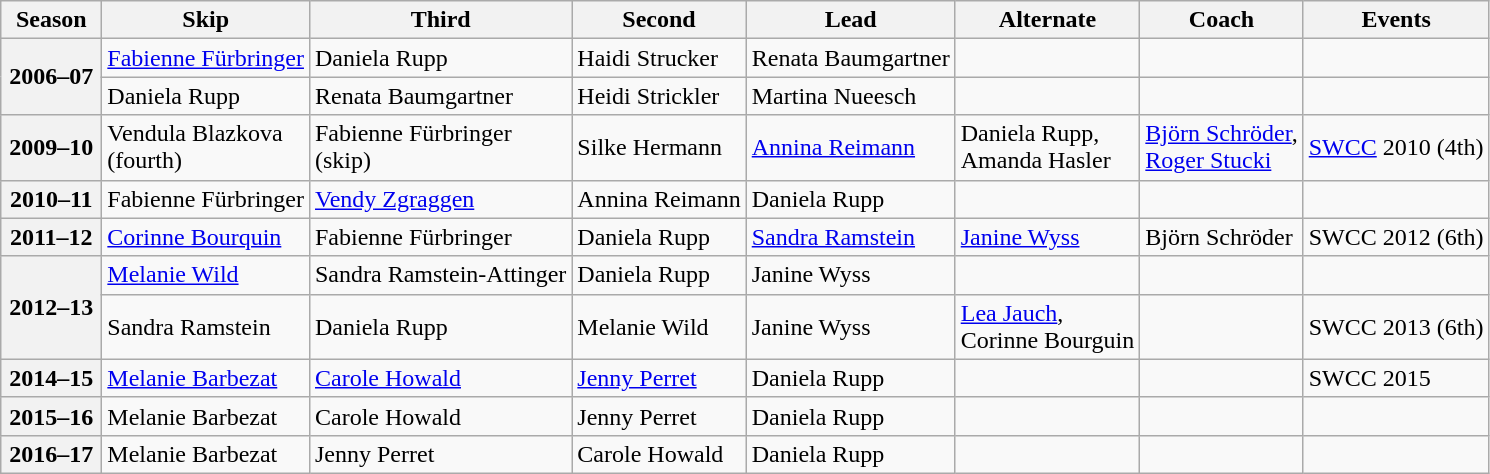<table class="wikitable">
<tr>
<th scope="col" width=60>Season</th>
<th scope="col">Skip</th>
<th scope="col">Third</th>
<th scope="col">Second</th>
<th scope="col">Lead</th>
<th scope="col">Alternate</th>
<th scope="col">Coach</th>
<th scope="col">Events</th>
</tr>
<tr>
<th scope="row" rowspan=2>2006–07</th>
<td><a href='#'>Fabienne Fürbringer</a></td>
<td>Daniela Rupp</td>
<td>Haidi Strucker</td>
<td>Renata Baumgartner</td>
<td></td>
<td></td>
<td></td>
</tr>
<tr>
<td>Daniela Rupp</td>
<td>Renata Baumgartner</td>
<td>Heidi Strickler</td>
<td>Martina Nueesch</td>
<td></td>
<td></td>
<td></td>
</tr>
<tr>
<th scope="row">2009–10</th>
<td>Vendula Blazkova<br>(fourth)</td>
<td>Fabienne Fürbringer<br>(skip)</td>
<td>Silke Hermann</td>
<td><a href='#'>Annina Reimann</a></td>
<td>Daniela Rupp,<br>Amanda Hasler</td>
<td><a href='#'>Björn Schröder</a>,<br><a href='#'>Roger Stucki</a></td>
<td><a href='#'>SWCC</a> 2010 (4th)</td>
</tr>
<tr>
<th scope="row">2010–11</th>
<td>Fabienne Fürbringer</td>
<td><a href='#'>Vendy Zgraggen</a></td>
<td>Annina Reimann</td>
<td>Daniela Rupp</td>
<td></td>
<td></td>
<td></td>
</tr>
<tr>
<th scope="row">2011–12</th>
<td><a href='#'>Corinne Bourquin</a></td>
<td>Fabienne Fürbringer</td>
<td>Daniela Rupp</td>
<td><a href='#'>Sandra Ramstein</a></td>
<td><a href='#'>Janine Wyss</a></td>
<td>Björn Schröder</td>
<td>SWCC 2012 (6th)</td>
</tr>
<tr>
<th scope="row" rowspan=2>2012–13</th>
<td><a href='#'>Melanie Wild</a></td>
<td>Sandra Ramstein-Attinger</td>
<td>Daniela Rupp</td>
<td>Janine Wyss</td>
<td></td>
<td></td>
<td></td>
</tr>
<tr>
<td>Sandra Ramstein</td>
<td>Daniela Rupp</td>
<td>Melanie Wild</td>
<td>Janine Wyss</td>
<td><a href='#'>Lea Jauch</a>,<br>Corinne Bourguin</td>
<td></td>
<td>SWCC 2013 (6th)</td>
</tr>
<tr>
<th scope="row">2014–15</th>
<td><a href='#'>Melanie Barbezat</a></td>
<td><a href='#'>Carole Howald</a></td>
<td><a href='#'>Jenny Perret</a></td>
<td>Daniela Rupp</td>
<td></td>
<td></td>
<td>SWCC 2015 </td>
</tr>
<tr>
<th scope="row">2015–16</th>
<td>Melanie Barbezat</td>
<td>Carole Howald</td>
<td>Jenny Perret</td>
<td>Daniela Rupp</td>
<td></td>
<td></td>
<td></td>
</tr>
<tr>
<th scope="row">2016–17</th>
<td>Melanie Barbezat</td>
<td>Jenny Perret</td>
<td>Carole Howald</td>
<td>Daniela Rupp</td>
<td></td>
<td></td>
<td></td>
</tr>
</table>
